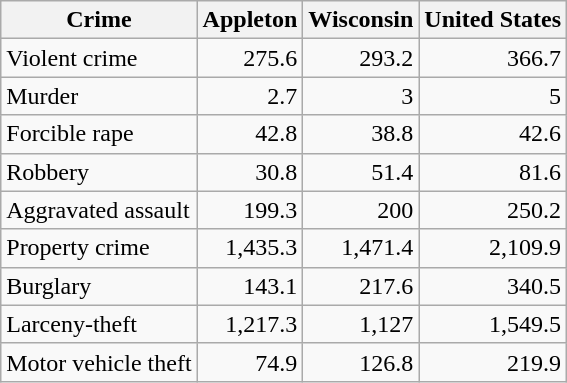<table class="wikitable">
<tr>
<th>Crime</th>
<th>Appleton</th>
<th>Wisconsin</th>
<th>United States</th>
</tr>
<tr>
<td>Violent crime</td>
<td style="text-align:right;">275.6</td>
<td style="text-align:right;">293.2</td>
<td style="text-align:right;">366.7</td>
</tr>
<tr>
<td>Murder</td>
<td style="text-align:right;">2.7</td>
<td style="text-align:right;">3</td>
<td style="text-align:right;">5</td>
</tr>
<tr>
<td>Forcible rape</td>
<td style="text-align:right;">42.8</td>
<td style="text-align:right;">38.8</td>
<td style="text-align:right;">42.6</td>
</tr>
<tr>
<td>Robbery</td>
<td style="text-align:right;">30.8</td>
<td style="text-align:right;">51.4</td>
<td style="text-align:right;">81.6</td>
</tr>
<tr>
<td>Aggravated assault</td>
<td style="text-align:right;">199.3</td>
<td style="text-align:right;">200</td>
<td style="text-align:right;">250.2</td>
</tr>
<tr>
<td>Property crime</td>
<td style="text-align:right;">1,435.3</td>
<td style="text-align:right;">1,471.4</td>
<td style="text-align:right;">2,109.9</td>
</tr>
<tr>
<td>Burglary</td>
<td style="text-align:right;">143.1</td>
<td style="text-align:right;">217.6</td>
<td style="text-align:right;">340.5</td>
</tr>
<tr>
<td>Larceny-theft</td>
<td style="text-align:right;">1,217.3</td>
<td style="text-align:right;">1,127</td>
<td style="text-align:right;">1,549.5</td>
</tr>
<tr>
<td>Motor vehicle theft</td>
<td style="text-align:right;">74.9</td>
<td style="text-align:right;">126.8</td>
<td style="text-align:right;">219.9</td>
</tr>
</table>
